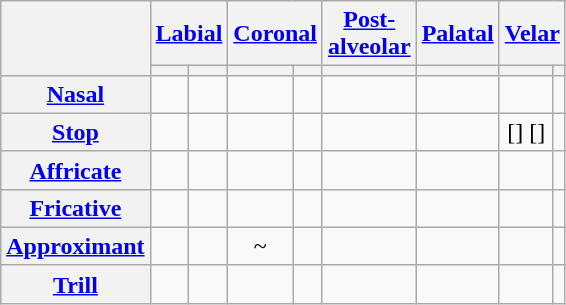<table class="wikitable" style="text-align: center;">
<tr>
<th rowspan="2"></th>
<th colspan="2"><a href='#'>Labial</a></th>
<th colspan="2"><a href='#'>Coronal</a></th>
<th><a href='#'>Post-<br>alveolar</a></th>
<th><a href='#'>Palatal</a></th>
<th colspan="2"><a href='#'>Velar</a></th>
</tr>
<tr style="font-size: small;">
<th></th>
<th></th>
<th></th>
<th></th>
<th></th>
<th></th>
<th></th>
<th></th>
</tr>
<tr>
<th><a href='#'>Nasal</a></th>
<td></td>
<td></td>
<td></td>
<td></td>
<td></td>
<td></td>
<td></td>
<td></td>
</tr>
<tr>
<th><a href='#'>Stop</a></th>
<td> </td>
<td> </td>
<td> </td>
<td></td>
<td></td>
<td></td>
<td>[] []</td>
<td> </td>
</tr>
<tr>
<th><a href='#'>Affricate</a></th>
<td></td>
<td></td>
<td></td>
<td> </td>
<td> </td>
<td> </td>
<td></td>
<td></td>
</tr>
<tr>
<th><a href='#'>Fricative</a></th>
<td> </td>
<td> </td>
<td> </td>
<td></td>
<td> </td>
<td> </td>
<td></td>
<td></td>
</tr>
<tr>
<th><a href='#'>Approximant</a></th>
<td></td>
<td></td>
<td>~</td>
<td></td>
<td></td>
<td></td>
<td></td>
<td></td>
</tr>
<tr>
<th><a href='#'>Trill</a></th>
<td></td>
<td></td>
<td></td>
<td></td>
<td></td>
<td></td>
<td></td>
<td></td>
</tr>
</table>
